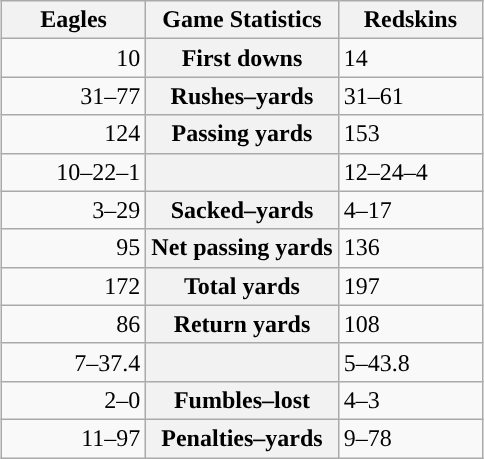<table class="wikitable" style="margin: 1em auto 1em auto">
<tr>
<th style="width:30%;">Eagles</th>
<th style="width:40%;">Game Statistics</th>
<th style="width:30%;">Redskins</th>
</tr>
<tr>
<td style="text-align:right;">10</td>
<th>First downs</th>
<td>14</td>
</tr>
<tr>
<td style="text-align:right;">31–77</td>
<th>Rushes–yards</th>
<td>31–61</td>
</tr>
<tr>
<td style="text-align:right;">124</td>
<th>Passing yards</th>
<td>153</td>
</tr>
<tr>
<td style="text-align:right;">10–22–1</td>
<th></th>
<td>12–24–4</td>
</tr>
<tr>
<td style="text-align:right;">3–29</td>
<th>Sacked–yards</th>
<td>4–17</td>
</tr>
<tr>
<td style="text-align:right;">95</td>
<th>Net passing yards</th>
<td>136</td>
</tr>
<tr>
<td style="text-align:right;">172</td>
<th>Total yards</th>
<td>197</td>
</tr>
<tr>
<td style="text-align:right;">86</td>
<th>Return yards</th>
<td>108</td>
</tr>
<tr>
<td style="text-align:right;">7–37.4</td>
<th></th>
<td>5–43.8</td>
</tr>
<tr>
<td style="text-align:right;">2–0</td>
<th>Fumbles–lost</th>
<td>4–3</td>
</tr>
<tr>
<td style="text-align:right;">11–97</td>
<th>Penalties–yards</th>
<td>9–78</td>
</tr>
</table>
